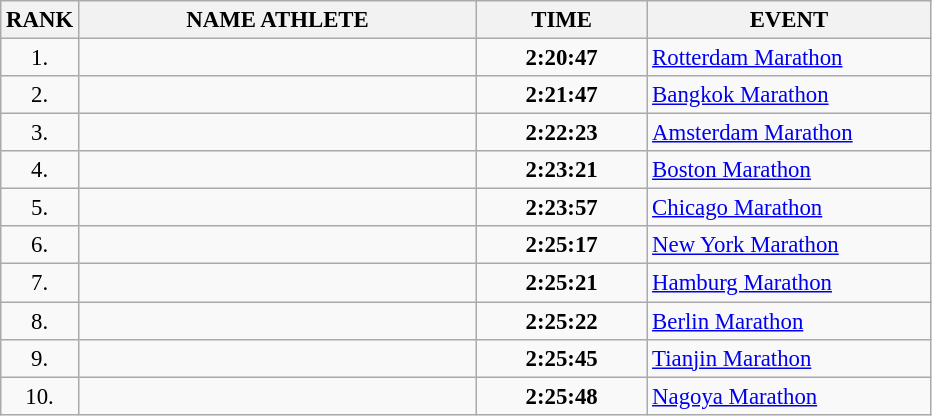<table class="wikitable" style="font-size:95%;">
<tr>
<th>RANK</th>
<th align="left" style="width: 17em">NAME ATHLETE</th>
<th align="left" style="width: 7em">TIME</th>
<th align="left" style="width: 12em">EVENT</th>
</tr>
<tr>
<td align="center">1.</td>
<td></td>
<td align="center"><strong>2:20:47</strong></td>
<td><a href='#'>Rotterdam Marathon</a></td>
</tr>
<tr>
<td align="center">2.</td>
<td></td>
<td align="center"><strong>2:21:47</strong></td>
<td><a href='#'>Bangkok Marathon</a></td>
</tr>
<tr>
<td align="center">3.</td>
<td></td>
<td align="center"><strong>2:22:23</strong></td>
<td><a href='#'>Amsterdam Marathon</a></td>
</tr>
<tr>
<td align="center">4.</td>
<td></td>
<td align="center"><strong>2:23:21</strong></td>
<td><a href='#'>Boston Marathon</a></td>
</tr>
<tr>
<td align="center">5.</td>
<td></td>
<td align="center"><strong>2:23:57</strong></td>
<td><a href='#'>Chicago Marathon</a></td>
</tr>
<tr>
<td align="center">6.</td>
<td></td>
<td align="center"><strong>2:25:17</strong></td>
<td><a href='#'>New York Marathon</a></td>
</tr>
<tr>
<td align="center">7.</td>
<td></td>
<td align="center"><strong>2:25:21</strong></td>
<td><a href='#'>Hamburg Marathon</a></td>
</tr>
<tr>
<td align="center">8.</td>
<td></td>
<td align="center"><strong>2:25:22</strong></td>
<td><a href='#'>Berlin Marathon</a></td>
</tr>
<tr>
<td align="center">9.</td>
<td></td>
<td align="center"><strong>2:25:45</strong></td>
<td><a href='#'>Tianjin Marathon</a></td>
</tr>
<tr>
<td align="center">10.</td>
<td></td>
<td align="center"><strong>2:25:48</strong></td>
<td><a href='#'>Nagoya Marathon</a></td>
</tr>
</table>
